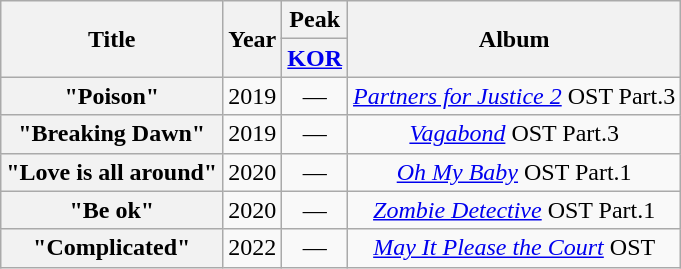<table class="wikitable plainrowheaders" style="text-align:center">
<tr>
<th scope="col" rowspan="2">Title</th>
<th scope="col" rowspan="2">Year</th>
<th scope="col">Peak</th>
<th scope="col" rowspan="2">Album</th>
</tr>
<tr>
<th scope="col"><a href='#'>KOR</a></th>
</tr>
<tr>
<th scope="row">"Poison"</th>
<td>2019</td>
<td>—</td>
<td><em><a href='#'>Partners for Justice 2</a></em> OST Part.3</td>
</tr>
<tr>
<th scope="row">"Breaking Dawn"</th>
<td>2019</td>
<td>—</td>
<td><em><a href='#'>Vagabond</a></em> OST Part.3</td>
</tr>
<tr>
<th scope="row">"Love is all around"</th>
<td>2020</td>
<td>—</td>
<td><em><a href='#'>Oh My Baby</a></em> OST Part.1</td>
</tr>
<tr>
<th scope="row">"Be ok"</th>
<td>2020</td>
<td>—</td>
<td><em><a href='#'>Zombie Detective</a></em> OST Part.1</td>
</tr>
<tr>
<th scope="row">"Complicated"</th>
<td>2022</td>
<td>—</td>
<td><em><a href='#'>May It Please the Court</a></em> OST</td>
</tr>
</table>
